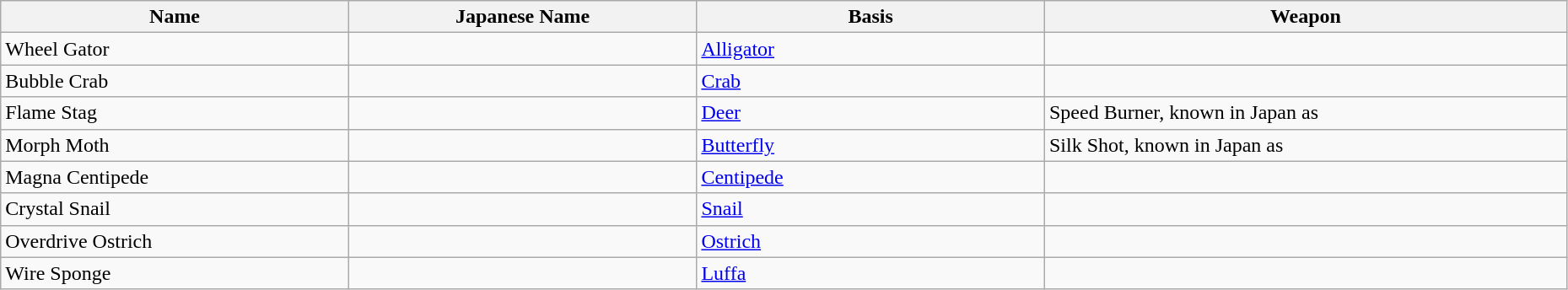<table class="wikitable" style="width:98%;">
<tr>
<th style="width:10%;">Name</th>
<th style="width:10%;">Japanese Name</th>
<th style="width:10%;">Basis</th>
<th style="width:15%;">Weapon</th>
</tr>
<tr>
<td>Wheel Gator</td>
<td></td>
<td><a href='#'>Alligator</a></td>
<td></td>
</tr>
<tr>
<td>Bubble Crab</td>
<td></td>
<td><a href='#'>Crab</a></td>
<td></td>
</tr>
<tr>
<td>Flame Stag</td>
<td></td>
<td><a href='#'>Deer</a></td>
<td>Speed Burner, known in Japan as </td>
</tr>
<tr>
<td>Morph Moth</td>
<td></td>
<td><a href='#'>Butterfly</a></td>
<td>Silk Shot, known in Japan as </td>
</tr>
<tr>
<td>Magna Centipede</td>
<td></td>
<td><a href='#'>Centipede</a></td>
<td></td>
</tr>
<tr>
<td>Crystal Snail</td>
<td></td>
<td><a href='#'>Snail</a></td>
<td></td>
</tr>
<tr>
<td>Overdrive Ostrich</td>
<td></td>
<td><a href='#'>Ostrich</a></td>
<td></td>
</tr>
<tr>
<td>Wire Sponge</td>
<td></td>
<td><a href='#'>Luffa</a></td>
<td></td>
</tr>
</table>
